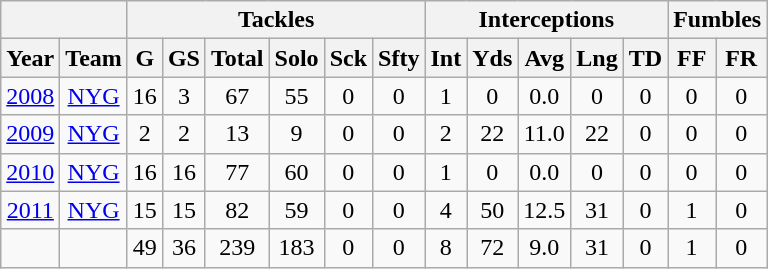<table class="wikitable">
<tr>
<th colspan="2"></th>
<th colspan="6">Tackles</th>
<th colspan="5">Interceptions</th>
<th colspan="2">Fumbles</th>
</tr>
<tr>
<th>Year</th>
<th>Team</th>
<th>G</th>
<th>GS</th>
<th>Total</th>
<th>Solo</th>
<th>Sck</th>
<th>Sfty</th>
<th>Int</th>
<th>Yds</th>
<th>Avg</th>
<th>Lng</th>
<th>TD</th>
<th>FF</th>
<th>FR</th>
</tr>
<tr style="text-align:center;">
<td><a href='#'>2008</a></td>
<td><a href='#'>NYG</a></td>
<td>16</td>
<td>3</td>
<td>67</td>
<td>55</td>
<td>0</td>
<td>0</td>
<td>1</td>
<td>0</td>
<td>0.0</td>
<td>0</td>
<td>0</td>
<td>0</td>
<td>0</td>
</tr>
<tr style="text-align:center;">
<td><a href='#'>2009</a></td>
<td><a href='#'>NYG</a></td>
<td>2</td>
<td>2</td>
<td>13</td>
<td>9</td>
<td>0</td>
<td>0</td>
<td>2</td>
<td>22</td>
<td>11.0</td>
<td>22</td>
<td>0</td>
<td>0</td>
<td>0</td>
</tr>
<tr style="text-align:center;">
<td><a href='#'>2010</a></td>
<td><a href='#'>NYG</a></td>
<td>16</td>
<td>16</td>
<td>77</td>
<td>60</td>
<td>0</td>
<td>0</td>
<td>1</td>
<td>0</td>
<td>0.0</td>
<td>0</td>
<td>0</td>
<td>0</td>
<td>0</td>
</tr>
<tr style="text-align:center;">
<td><a href='#'>2011</a></td>
<td><a href='#'>NYG</a></td>
<td>15</td>
<td>15</td>
<td>82</td>
<td>59</td>
<td>0</td>
<td>0</td>
<td>4</td>
<td>50</td>
<td>12.5</td>
<td>31</td>
<td>0</td>
<td>1</td>
<td>0</td>
</tr>
<tr style="text-align:center;">
<td><strong></strong></td>
<td></td>
<td>49</td>
<td>36</td>
<td>239</td>
<td>183</td>
<td>0</td>
<td>0</td>
<td>8</td>
<td>72</td>
<td>9.0</td>
<td>31</td>
<td>0</td>
<td>1</td>
<td>0</td>
</tr>
</table>
